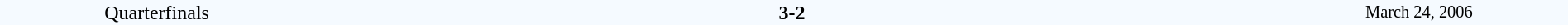<table style="width: 100%; background:#F5FAFF;" cellspacing="0">
<tr>
<td align=center rowspan=3 width=20%>Quarterfinals</td>
</tr>
<tr>
<td width=24% align=right></td>
<td align=center width=13%><strong>3-2</strong></td>
<td width=24%></td>
<td style=font-size:85% rowspan=3 align=center>March 24, 2006</td>
</tr>
</table>
